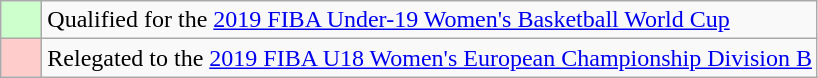<table class="wikitable">
<tr>
<td width=20px bgcolor=#ccffcc></td>
<td>Qualified for the <a href='#'>2019 FIBA Under-19 Women's Basketball World Cup</a></td>
</tr>
<tr>
<td bgcolor="#ffcccc"></td>
<td>Relegated to the <a href='#'>2019 FIBA U18 Women's European Championship Division B</a></td>
</tr>
</table>
